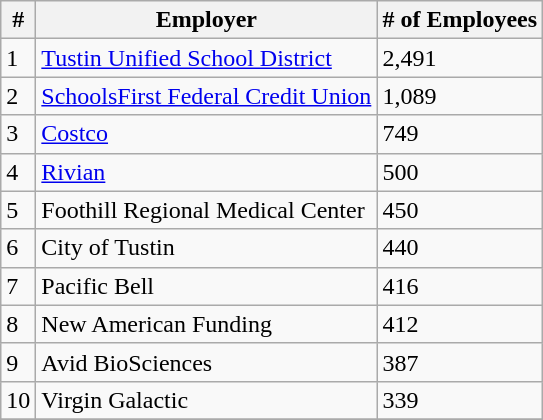<table class="wikitable">
<tr>
<th>#</th>
<th>Employer</th>
<th># of Employees</th>
</tr>
<tr>
<td>1</td>
<td><a href='#'>Tustin Unified School District</a></td>
<td>2,491</td>
</tr>
<tr>
<td>2</td>
<td><a href='#'>SchoolsFirst Federal Credit Union</a></td>
<td>1,089</td>
</tr>
<tr>
<td>3</td>
<td><a href='#'>Costco</a></td>
<td>749</td>
</tr>
<tr>
<td>4</td>
<td><a href='#'>Rivian</a></td>
<td>500</td>
</tr>
<tr>
<td>5</td>
<td>Foothill Regional Medical Center</td>
<td>450</td>
</tr>
<tr>
<td>6</td>
<td>City of Tustin</td>
<td>440</td>
</tr>
<tr>
<td>7</td>
<td>Pacific Bell</td>
<td>416</td>
</tr>
<tr>
<td>8</td>
<td>New American Funding</td>
<td>412</td>
</tr>
<tr>
<td>9</td>
<td>Avid BioSciences</td>
<td>387</td>
</tr>
<tr>
<td>10</td>
<td>Virgin Galactic</td>
<td>339</td>
</tr>
<tr>
</tr>
</table>
